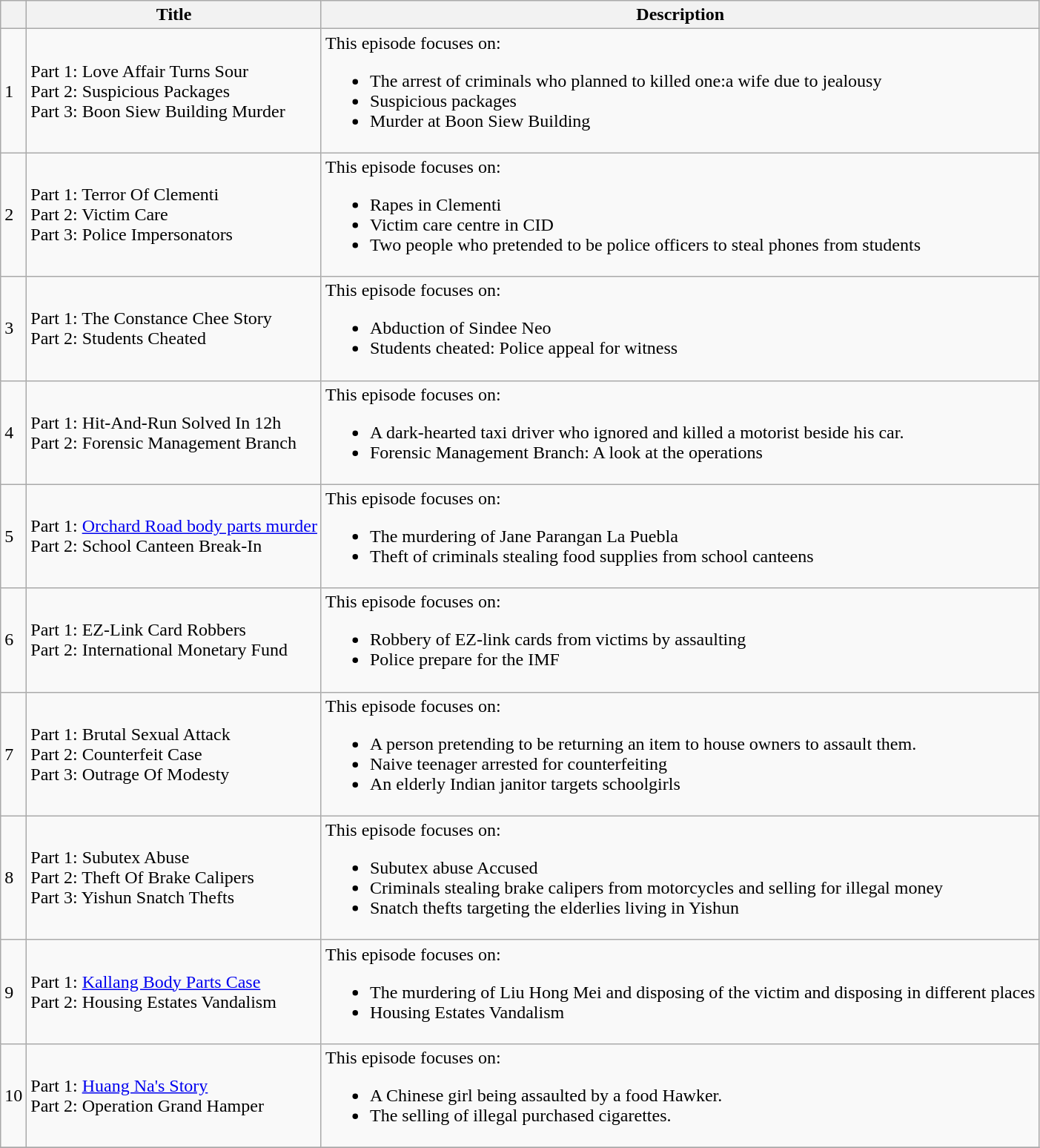<table class="wikitable">
<tr>
<th></th>
<th>Title</th>
<th>Description</th>
</tr>
<tr>
<td>1</td>
<td>Part 1: Love Affair Turns Sour <br>Part 2: Suspicious Packages <br>Part 3: Boon Siew Building Murder</td>
<td>This episode focuses on:<br><ul><li>The arrest of criminals who planned to killed one:a wife due to jealousy</li><li>Suspicious packages</li><li>Murder at Boon Siew Building</li></ul></td>
</tr>
<tr>
<td>2</td>
<td>Part 1: Terror Of Clementi <br>Part 2: Victim Care <br>Part 3: Police Impersonators</td>
<td>This episode focuses on:<br><ul><li>Rapes in Clementi</li><li>Victim care centre in CID</li><li>Two people who pretended to be police officers to steal phones from students</li></ul></td>
</tr>
<tr>
<td>3</td>
<td>Part 1: The Constance Chee Story <br>Part 2: Students Cheated</td>
<td>This episode focuses on:<br><ul><li>Abduction of Sindee Neo</li><li>Students cheated: Police appeal for witness</li></ul></td>
</tr>
<tr>
<td>4</td>
<td>Part 1: Hit-And-Run Solved In 12h <br>Part 2: Forensic Management Branch</td>
<td>This episode focuses on:<br><ul><li>A dark-hearted taxi driver who ignored and killed a motorist beside his car.</li><li>Forensic Management Branch: A look at the operations</li></ul></td>
</tr>
<tr>
<td>5</td>
<td>Part 1: <a href='#'>Orchard Road body parts murder</a> <br>Part 2: School Canteen Break-In</td>
<td>This episode focuses on:<br><ul><li>The murdering of Jane Parangan La Puebla</li><li>Theft of criminals stealing food supplies from school canteens</li></ul></td>
</tr>
<tr>
<td>6</td>
<td>Part 1: EZ-Link Card Robbers <br>Part 2: International Monetary Fund</td>
<td>This episode focuses on:<br><ul><li>Robbery of EZ-link cards from victims by assaulting</li><li>Police prepare for the IMF</li></ul></td>
</tr>
<tr>
<td>7</td>
<td>Part 1: Brutal Sexual Attack <br>Part 2: Counterfeit Case <br>Part 3: Outrage Of Modesty</td>
<td>This episode focuses on:<br><ul><li>A person pretending to be returning an item to house owners to assault them.</li><li>Naive teenager arrested for counterfeiting</li><li>An elderly Indian janitor targets schoolgirls</li></ul></td>
</tr>
<tr>
<td>8</td>
<td>Part 1: Subutex Abuse <br>Part 2: Theft Of Brake Calipers <br>Part 3: Yishun Snatch Thefts</td>
<td>This episode focuses on:<br><ul><li>Subutex abuse Accused</li><li>Criminals stealing brake calipers from motorcycles and selling for illegal money</li><li>Snatch thefts targeting the elderlies living in Yishun</li></ul></td>
</tr>
<tr>
<td>9</td>
<td>Part 1: <a href='#'>Kallang Body Parts Case</a> <br>Part 2: Housing Estates Vandalism</td>
<td>This episode focuses on:<br><ul><li>The murdering of Liu Hong Mei and disposing of the victim and disposing in different places</li><li>Housing Estates Vandalism</li></ul></td>
</tr>
<tr>
<td>10</td>
<td>Part 1: <a href='#'>Huang Na's Story</a> <br>Part 2: Operation Grand Hamper</td>
<td>This episode focuses on:<br><ul><li>A Chinese girl being assaulted by a food Hawker.</li><li>The selling of illegal purchased cigarettes.</li></ul></td>
</tr>
<tr>
</tr>
</table>
